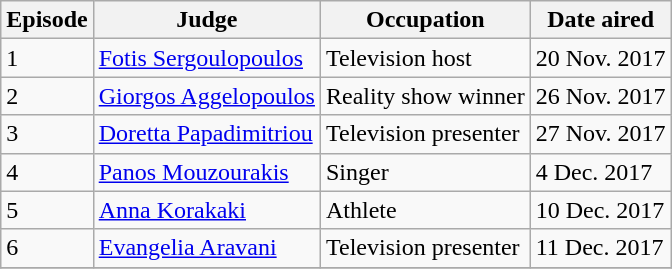<table class="wikitable">
<tr>
<th>Episode</th>
<th>Judge</th>
<th>Occupation</th>
<th>Date aired</th>
</tr>
<tr>
<td>1</td>
<td><a href='#'>Fotis Sergoulopoulos</a></td>
<td>Television host</td>
<td>20 Nov. 2017</td>
</tr>
<tr>
<td>2</td>
<td><a href='#'>Giorgos Aggelopoulos</a></td>
<td>Reality show winner</td>
<td>26 Nov. 2017</td>
</tr>
<tr>
<td>3</td>
<td><a href='#'>Doretta Papadimitriou</a></td>
<td>Television presenter</td>
<td>27 Nov. 2017</td>
</tr>
<tr>
<td>4</td>
<td><a href='#'>Panos Mouzourakis</a></td>
<td>Singer</td>
<td>4 Dec. 2017</td>
</tr>
<tr>
<td>5</td>
<td><a href='#'>Anna Korakaki</a></td>
<td>Athlete</td>
<td>10 Dec. 2017</td>
</tr>
<tr>
<td>6</td>
<td><a href='#'>Evangelia Aravani</a></td>
<td>Television presenter</td>
<td>11 Dec. 2017</td>
</tr>
<tr>
</tr>
</table>
